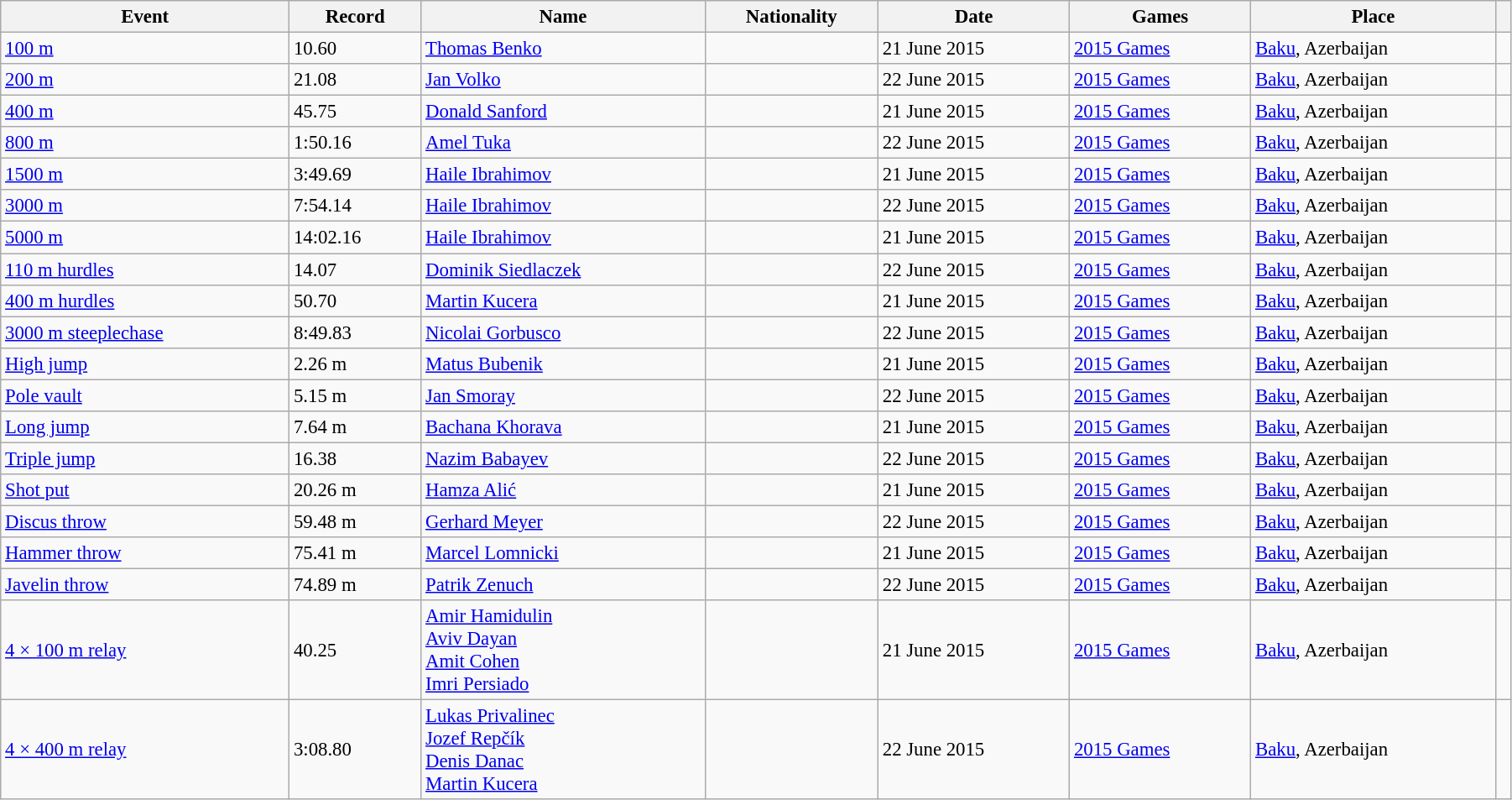<table class="wikitable" style="font-size:95%; width: 95%;">
<tr>
<th>Event</th>
<th>Record</th>
<th>Name</th>
<th>Nationality</th>
<th>Date</th>
<th>Games</th>
<th>Place</th>
<th></th>
</tr>
<tr>
<td><a href='#'>100 m</a></td>
<td>10.60 </td>
<td><a href='#'>Thomas Benko</a></td>
<td></td>
<td>21 June 2015</td>
<td><a href='#'>2015 Games</a></td>
<td> <a href='#'>Baku</a>, Azerbaijan</td>
<td></td>
</tr>
<tr>
<td><a href='#'>200 m</a></td>
<td>21.08 </td>
<td><a href='#'>Jan Volko</a></td>
<td></td>
<td>22 June 2015</td>
<td><a href='#'>2015 Games</a></td>
<td> <a href='#'>Baku</a>, Azerbaijan</td>
<td></td>
</tr>
<tr>
<td><a href='#'>400 m</a></td>
<td>45.75</td>
<td><a href='#'>Donald Sanford</a></td>
<td></td>
<td>21 June 2015</td>
<td><a href='#'>2015 Games</a></td>
<td> <a href='#'>Baku</a>, Azerbaijan</td>
<td></td>
</tr>
<tr>
<td><a href='#'>800 m</a></td>
<td>1:50.16</td>
<td><a href='#'>Amel Tuka</a></td>
<td></td>
<td>22 June 2015</td>
<td><a href='#'>2015 Games</a></td>
<td> <a href='#'>Baku</a>, Azerbaijan</td>
<td></td>
</tr>
<tr>
<td><a href='#'>1500 m</a></td>
<td>3:49.69</td>
<td><a href='#'>Haile Ibrahimov</a></td>
<td></td>
<td>21 June 2015</td>
<td><a href='#'>2015 Games</a></td>
<td> <a href='#'>Baku</a>, Azerbaijan</td>
<td></td>
</tr>
<tr>
<td><a href='#'>3000 m</a></td>
<td>7:54.14</td>
<td><a href='#'>Haile Ibrahimov</a></td>
<td></td>
<td>22 June 2015</td>
<td><a href='#'>2015 Games</a></td>
<td> <a href='#'>Baku</a>, Azerbaijan</td>
<td></td>
</tr>
<tr>
<td><a href='#'>5000 m</a></td>
<td>14:02.16</td>
<td><a href='#'>Haile Ibrahimov</a></td>
<td></td>
<td>21 June 2015</td>
<td><a href='#'>2015 Games</a></td>
<td> <a href='#'>Baku</a>, Azerbaijan</td>
<td></td>
</tr>
<tr>
<td><a href='#'>110 m hurdles</a></td>
<td>14.07 </td>
<td><a href='#'>Dominik Siedlaczek</a></td>
<td></td>
<td>22 June 2015</td>
<td><a href='#'>2015 Games</a></td>
<td> <a href='#'>Baku</a>, Azerbaijan</td>
<td></td>
</tr>
<tr>
<td><a href='#'>400 m hurdles</a></td>
<td>50.70</td>
<td><a href='#'>Martin Kucera</a></td>
<td></td>
<td>21 June 2015</td>
<td><a href='#'>2015 Games</a></td>
<td> <a href='#'>Baku</a>, Azerbaijan</td>
<td></td>
</tr>
<tr>
<td><a href='#'>3000 m steeplechase</a></td>
<td>8:49.83</td>
<td><a href='#'>Nicolai Gorbusco</a></td>
<td></td>
<td>22 June 2015</td>
<td><a href='#'>2015 Games</a></td>
<td> <a href='#'>Baku</a>, Azerbaijan</td>
<td></td>
</tr>
<tr>
<td><a href='#'>High jump</a></td>
<td>2.26 m</td>
<td><a href='#'>Matus Bubenik</a></td>
<td></td>
<td>21 June 2015</td>
<td><a href='#'>2015 Games</a></td>
<td> <a href='#'>Baku</a>, Azerbaijan</td>
<td></td>
</tr>
<tr>
<td><a href='#'>Pole vault</a></td>
<td>5.15 m</td>
<td><a href='#'>Jan Smoray</a></td>
<td></td>
<td>22 June 2015</td>
<td><a href='#'>2015 Games</a></td>
<td> <a href='#'>Baku</a>, Azerbaijan</td>
<td></td>
</tr>
<tr>
<td><a href='#'>Long jump</a></td>
<td>7.64 m </td>
<td><a href='#'>Bachana Khorava</a></td>
<td></td>
<td>21 June 2015</td>
<td><a href='#'>2015 Games</a></td>
<td> <a href='#'>Baku</a>, Azerbaijan</td>
<td></td>
</tr>
<tr>
<td><a href='#'>Triple jump</a></td>
<td>16.38 </td>
<td><a href='#'>Nazim Babayev</a></td>
<td></td>
<td>22 June 2015</td>
<td><a href='#'>2015 Games</a></td>
<td> <a href='#'>Baku</a>, Azerbaijan</td>
<td></td>
</tr>
<tr>
<td><a href='#'>Shot put</a></td>
<td>20.26 m</td>
<td><a href='#'>Hamza Alić</a></td>
<td></td>
<td>21 June 2015</td>
<td><a href='#'>2015 Games</a></td>
<td> <a href='#'>Baku</a>, Azerbaijan</td>
<td></td>
</tr>
<tr>
<td><a href='#'>Discus throw</a></td>
<td>59.48 m</td>
<td><a href='#'>Gerhard Meyer</a></td>
<td></td>
<td>22 June 2015</td>
<td><a href='#'>2015 Games</a></td>
<td> <a href='#'>Baku</a>, Azerbaijan</td>
<td></td>
</tr>
<tr>
<td><a href='#'>Hammer throw</a></td>
<td>75.41 m</td>
<td><a href='#'>Marcel Lomnicki</a></td>
<td></td>
<td>21 June 2015</td>
<td><a href='#'>2015 Games</a></td>
<td> <a href='#'>Baku</a>, Azerbaijan</td>
<td></td>
</tr>
<tr>
<td><a href='#'>Javelin throw</a></td>
<td>74.89 m</td>
<td><a href='#'>Patrik Zenuch</a></td>
<td></td>
<td>22 June 2015</td>
<td><a href='#'>2015 Games</a></td>
<td> <a href='#'>Baku</a>, Azerbaijan</td>
<td></td>
</tr>
<tr>
<td><a href='#'>4 × 100 m relay</a></td>
<td>40.25</td>
<td><a href='#'>Amir Hamidulin</a><br><a href='#'>Aviv Dayan</a><br><a href='#'>Amit Cohen</a><br><a href='#'>Imri Persiado</a></td>
<td></td>
<td>21 June 2015</td>
<td><a href='#'>2015 Games</a></td>
<td> <a href='#'>Baku</a>, Azerbaijan</td>
<td></td>
</tr>
<tr>
<td><a href='#'>4 × 400 m relay</a></td>
<td>3:08.80</td>
<td><a href='#'>Lukas Privalinec</a><br><a href='#'>Jozef Repčík</a><br><a href='#'>Denis Danac</a><br><a href='#'>Martin Kucera</a></td>
<td></td>
<td>22 June 2015</td>
<td><a href='#'>2015 Games</a></td>
<td> <a href='#'>Baku</a>, Azerbaijan</td>
<td></td>
</tr>
</table>
